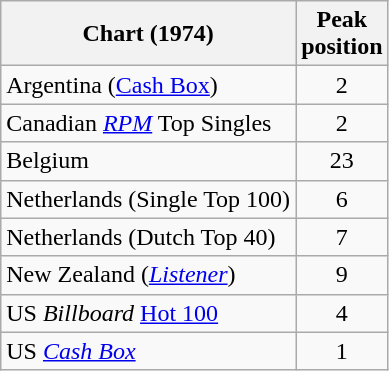<table class="wikitable sortable">
<tr>
<th>Chart (1974)</th>
<th>Peak<br>position</th>
</tr>
<tr>
<td>Argentina (<a href='#'>Cash Box</a>)</td>
<td style="text-align:center;">2</td>
</tr>
<tr>
<td>Canadian <a href='#'><em>RPM</em></a> Top Singles</td>
<td style="text-align:center;">2</td>
</tr>
<tr>
<td>Belgium</td>
<td style="text-align:center;">23</td>
</tr>
<tr>
<td>Netherlands (Single Top 100)</td>
<td style="text-align:center;">6</td>
</tr>
<tr>
<td>Netherlands (Dutch Top 40)</td>
<td style="text-align:center;">7</td>
</tr>
<tr>
<td>New Zealand (<em><a href='#'>Listener</a></em>)</td>
<td style="text-align:center;">9</td>
</tr>
<tr>
<td>US <em>Billboard</em> <a href='#'>Hot 100</a></td>
<td style="text-align:center;">4</td>
</tr>
<tr>
<td>US <em><a href='#'>Cash Box</a></em></td>
<td style="text-align:center;">1</td>
</tr>
</table>
